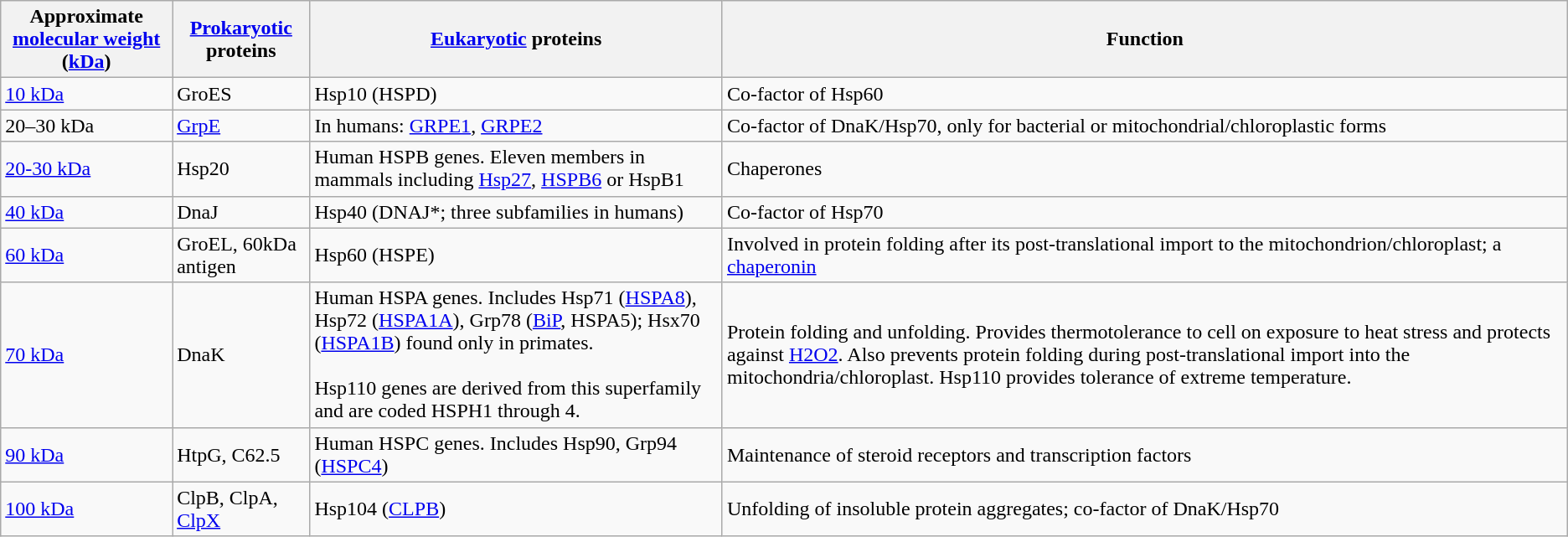<table class="wikitable">
<tr>
<th>Approximate <a href='#'>molecular weight</a><br>(<a href='#'>kDa</a>)</th>
<th><a href='#'>Prokaryotic</a> proteins</th>
<th><a href='#'>Eukaryotic</a> proteins</th>
<th>Function</th>
</tr>
<tr>
<td><a href='#'>10 kDa</a></td>
<td>GroES</td>
<td>Hsp10 (HSPD)</td>
<td>Co-factor of Hsp60</td>
</tr>
<tr>
<td>20–30 kDa</td>
<td><a href='#'>GrpE</a></td>
<td>In humans: <a href='#'>GRPE1</a>, <a href='#'>GRPE2</a></td>
<td>Co-factor of DnaK/Hsp70, only for bacterial or mitochondrial/chloroplastic forms</td>
</tr>
<tr>
<td><a href='#'>20-30 kDa</a></td>
<td>Hsp20</td>
<td>Human HSPB genes. Eleven members in mammals including <a href='#'>Hsp27</a>, <a href='#'>HSPB6</a> or HspB1</td>
<td>Chaperones</td>
</tr>
<tr>
<td><a href='#'>40 kDa</a></td>
<td>DnaJ</td>
<td>Hsp40 (DNAJ*; three subfamilies in humans)</td>
<td>Co-factor of Hsp70</td>
</tr>
<tr>
<td><a href='#'>60 kDa</a></td>
<td>GroEL, 60kDa antigen</td>
<td>Hsp60 (HSPE)</td>
<td>Involved in protein folding after its post-translational import to the mitochondrion/chloroplast; a <a href='#'>chaperonin</a></td>
</tr>
<tr>
<td><a href='#'>70 kDa</a></td>
<td>DnaK</td>
<td>Human HSPA genes. Includes Hsp71 (<a href='#'>HSPA8</a>), Hsp72 (<a href='#'>HSPA1A</a>), Grp78 (<a href='#'>BiP</a>, HSPA5); Hsx70 (<a href='#'>HSPA1B</a>) found only in primates.<br><br>Hsp110 genes are derived from this superfamily and are coded HSPH1 through 4.</td>
<td>Protein folding and unfolding. Provides thermotolerance to cell on exposure to heat stress and protects against <a href='#'>H2O2</a>. Also prevents protein folding during post-translational import into the mitochondria/chloroplast. Hsp110 provides tolerance of extreme temperature.</td>
</tr>
<tr>
<td><a href='#'>90 kDa</a></td>
<td>HtpG, C62.5</td>
<td>Human HSPC genes. Includes Hsp90, Grp94 (<a href='#'>HSPC4</a>)</td>
<td>Maintenance of steroid receptors and transcription factors</td>
</tr>
<tr>
<td><a href='#'>100 kDa</a></td>
<td>ClpB, ClpA, <a href='#'>ClpX</a></td>
<td>Hsp104 (<a href='#'>CLPB</a>)</td>
<td>Unfolding of insoluble protein aggregates; co-factor of DnaK/Hsp70</td>
</tr>
</table>
